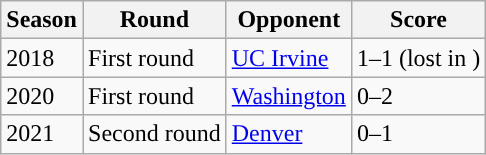<table class="wikitable">
<tr>
<th width=px>Season</th>
<th width=px>Round</th>
<th width=px>Opponent</th>
<th width=px>Score</th>
</tr>
<tr>
<td>2018</td>
<td>First round</td>
<td><a href='#'>UC Irvine</a></td>
<td>1–1 (lost in )</td>
</tr>
<tr>
<td>2020</td>
<td>First round</td>
<td><a href='#'>Washington</a></td>
<td>0–2</td>
</tr>
<tr>
<td>2021</td>
<td>Second round</td>
<td><a href='#'>Denver</a></td>
<td>0–1</td>
</tr>
</table>
